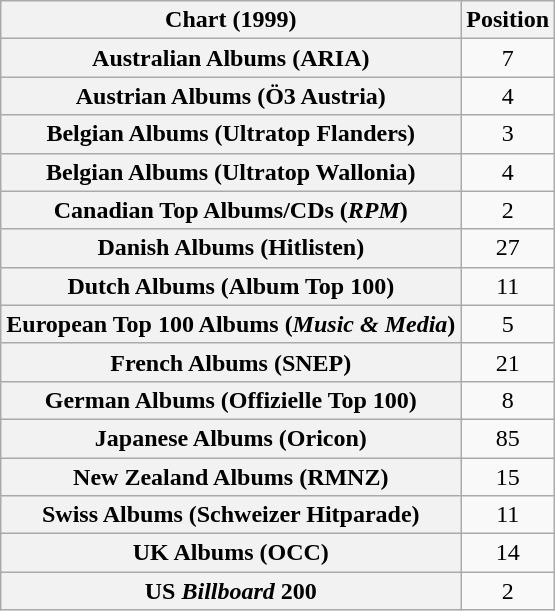<table class="wikitable sortable plainrowheaders" style="text-align:center;">
<tr>
<th scope="col">Chart (1999)</th>
<th scope="col">Position</th>
</tr>
<tr>
<th scope="row">Australian Albums (ARIA)</th>
<td>7</td>
</tr>
<tr>
<th scope="row">Austrian Albums (Ö3 Austria)</th>
<td>4</td>
</tr>
<tr>
<th scope="row">Belgian Albums (Ultratop Flanders)</th>
<td>3</td>
</tr>
<tr>
<th scope="row">Belgian Albums (Ultratop Wallonia)</th>
<td>4</td>
</tr>
<tr>
<th scope="row">Canadian Top Albums/CDs (<em>RPM</em>)</th>
<td>2</td>
</tr>
<tr>
<th scope="row">Danish Albums (Hitlisten)</th>
<td>27</td>
</tr>
<tr>
<th scope="row">Dutch Albums (Album Top 100)</th>
<td>11</td>
</tr>
<tr>
<th scope="row">European Top 100 Albums (<em>Music & Media</em>)</th>
<td>5</td>
</tr>
<tr>
<th scope="row">French Albums (SNEP)</th>
<td>21</td>
</tr>
<tr>
<th scope="row">German Albums (Offizielle Top 100)</th>
<td>8</td>
</tr>
<tr>
<th scope="row">Japanese Albums (Oricon)</th>
<td>85</td>
</tr>
<tr>
<th scope="row">New Zealand Albums (RMNZ)</th>
<td>15</td>
</tr>
<tr>
<th scope="row">Swiss Albums (Schweizer Hitparade)</th>
<td>11</td>
</tr>
<tr>
<th scope="row">UK Albums (OCC)</th>
<td>14</td>
</tr>
<tr>
<th scope="row">US <em>Billboard</em> 200</th>
<td>2</td>
</tr>
</table>
